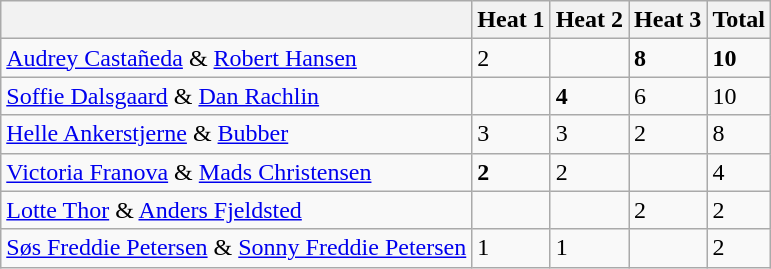<table class="wikitable">
<tr>
<th></th>
<th>Heat 1</th>
<th>Heat 2</th>
<th>Heat 3</th>
<th>Total</th>
</tr>
<tr>
<td><a href='#'>Audrey Castañeda</a> & <a href='#'>Robert Hansen</a></td>
<td>2</td>
<td></td>
<td><strong>8</strong></td>
<td><strong>10</strong></td>
</tr>
<tr>
<td><a href='#'>Soffie Dalsgaard</a> & <a href='#'>Dan Rachlin</a></td>
<td></td>
<td><strong>4</strong></td>
<td>6</td>
<td>10</td>
</tr>
<tr>
<td><a href='#'>Helle Ankerstjerne</a> & <a href='#'>Bubber</a></td>
<td>3</td>
<td>3</td>
<td>2</td>
<td>8</td>
</tr>
<tr>
<td><a href='#'>Victoria Franova</a> & <a href='#'>Mads Christensen</a></td>
<td><strong>2</strong></td>
<td>2</td>
<td></td>
<td>4</td>
</tr>
<tr>
<td><a href='#'>Lotte Thor</a> & <a href='#'>Anders Fjeldsted</a></td>
<td></td>
<td></td>
<td>2</td>
<td>2</td>
</tr>
<tr>
<td><a href='#'>Søs Freddie Petersen</a> & <a href='#'>Sonny Freddie Petersen</a></td>
<td>1</td>
<td>1</td>
<td></td>
<td>2</td>
</tr>
</table>
